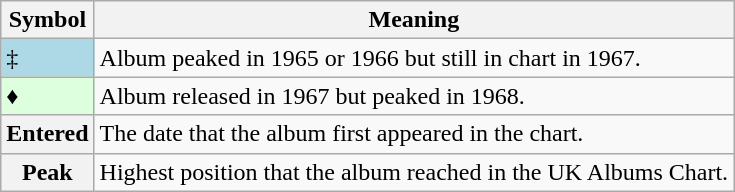<table Class="wikitable">
<tr>
<th>Symbol</th>
<th>Meaning</th>
</tr>
<tr>
<td bgcolor=lightblue>‡</td>
<td>Album peaked in 1965 or 1966 but still in chart in 1967.</td>
</tr>
<tr>
<td bgcolor=#DDFFDD>♦</td>
<td>Album released in 1967 but peaked in 1968.</td>
</tr>
<tr>
<th>Entered</th>
<td>The date that the album first appeared in the chart.</td>
</tr>
<tr>
<th>Peak</th>
<td>Highest position that the album reached in the UK Albums Chart.</td>
</tr>
</table>
